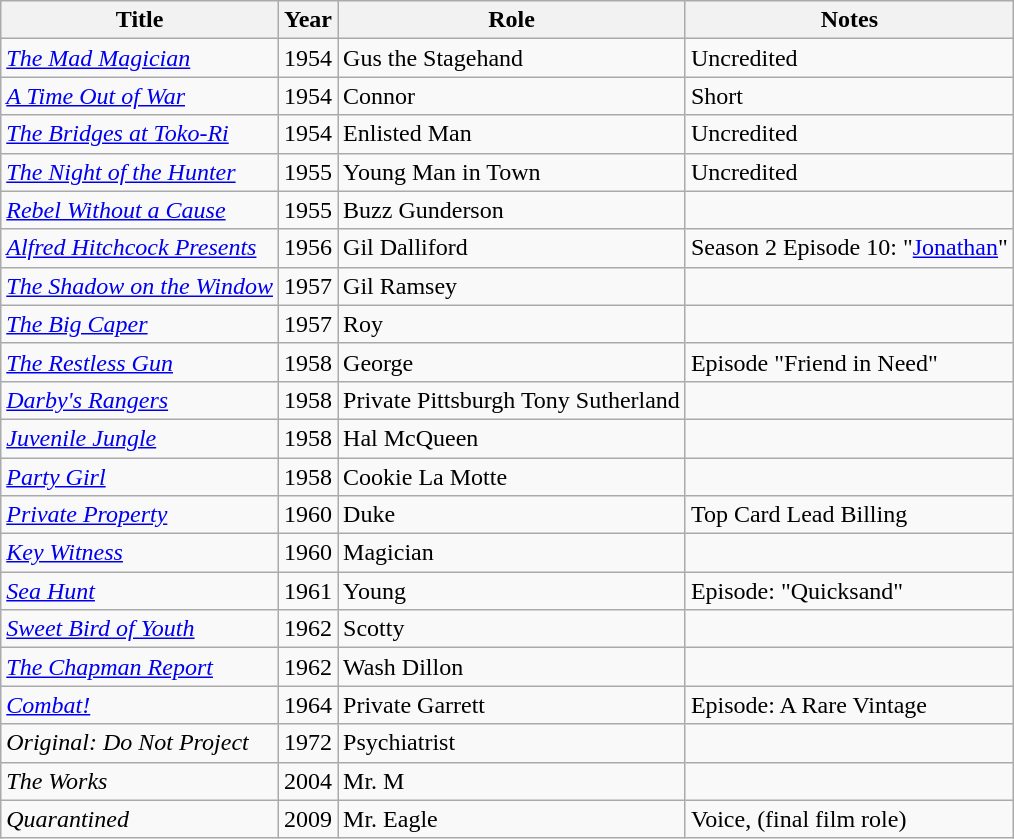<table class="wikitable sortable">
<tr>
<th>Title</th>
<th>Year</th>
<th>Role</th>
<th>Notes</th>
</tr>
<tr>
<td><em><a href='#'>The Mad Magician</a></em></td>
<td>1954</td>
<td>Gus the Stagehand</td>
<td>Uncredited</td>
</tr>
<tr>
<td><em><a href='#'>A Time Out of War</a></em></td>
<td>1954</td>
<td>Connor</td>
<td>Short</td>
</tr>
<tr>
<td><em><a href='#'>The Bridges at Toko-Ri</a></em></td>
<td>1954</td>
<td>Enlisted Man</td>
<td>Uncredited</td>
</tr>
<tr>
<td><em><a href='#'>The Night of the Hunter</a></em></td>
<td>1955</td>
<td>Young Man in Town</td>
<td>Uncredited</td>
</tr>
<tr>
<td><em><a href='#'>Rebel Without a Cause</a></em></td>
<td>1955</td>
<td>Buzz Gunderson</td>
<td></td>
</tr>
<tr>
<td><em><a href='#'>Alfred Hitchcock Presents</a></em></td>
<td>1956</td>
<td>Gil Dalliford</td>
<td>Season 2 Episode 10: "<a href='#'>Jonathan</a>"</td>
</tr>
<tr>
<td><em><a href='#'>The Shadow on the Window</a></em></td>
<td>1957</td>
<td>Gil Ramsey</td>
<td></td>
</tr>
<tr>
<td><em><a href='#'>The Big Caper</a></em></td>
<td>1957</td>
<td>Roy</td>
<td></td>
</tr>
<tr>
<td><em><a href='#'>The Restless Gun</a></em></td>
<td>1958</td>
<td>George</td>
<td>Episode "Friend in Need"</td>
</tr>
<tr>
<td><em><a href='#'>Darby's Rangers</a></em></td>
<td>1958</td>
<td>Private Pittsburgh Tony Sutherland</td>
<td></td>
</tr>
<tr>
<td><em><a href='#'>Juvenile Jungle</a></em></td>
<td>1958</td>
<td>Hal McQueen</td>
<td></td>
</tr>
<tr>
<td><em><a href='#'>Party Girl</a></em></td>
<td>1958</td>
<td>Cookie La Motte</td>
<td></td>
</tr>
<tr u>
<td><em><a href='#'>Private Property</a></em></td>
<td>1960</td>
<td>Duke</td>
<td>Top Card Lead Billing</td>
</tr>
<tr>
<td><em><a href='#'>Key Witness</a></em></td>
<td>1960</td>
<td>Magician</td>
<td></td>
</tr>
<tr>
<td><em><a href='#'>Sea Hunt</a></em></td>
<td>1961</td>
<td>Young</td>
<td>Episode: "Quicksand"</td>
</tr>
<tr>
<td><em><a href='#'>Sweet Bird of Youth</a></em></td>
<td>1962</td>
<td>Scotty</td>
<td></td>
</tr>
<tr>
<td><em><a href='#'>The Chapman Report</a></em></td>
<td>1962</td>
<td>Wash Dillon</td>
<td></td>
</tr>
<tr>
<td><em><a href='#'>Combat!</a></em></td>
<td>1964</td>
<td>Private Garrett</td>
<td>Episode: A Rare Vintage</td>
</tr>
<tr>
<td><em>Original: Do Not Project</em></td>
<td>1972</td>
<td>Psychiatrist</td>
<td></td>
</tr>
<tr>
<td><em>The Works</em></td>
<td>2004</td>
<td>Mr. M</td>
<td></td>
</tr>
<tr>
<td><em>Quarantined</em></td>
<td>2009</td>
<td>Mr. Eagle</td>
<td>Voice, (final film role)</td>
</tr>
</table>
